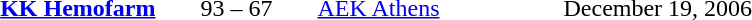<table style="text-align:center">
<tr>
<th width=160></th>
<th width=100></th>
<th width=160></th>
<th width=200></th>
</tr>
<tr>
<td align=right><strong><a href='#'>KK Hemofarm</a></strong> </td>
<td>93 – 67</td>
<td align=left> <a href='#'>AEK Athens</a></td>
<td align=left>December 19, 2006</td>
</tr>
</table>
